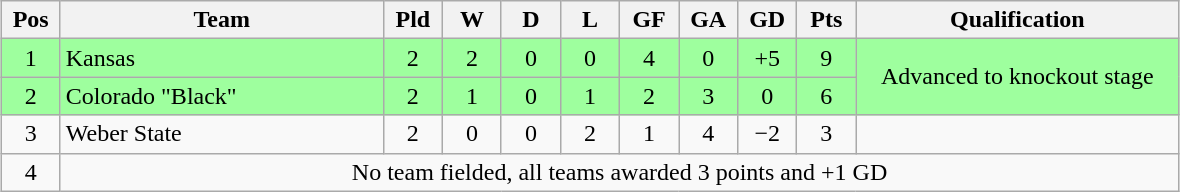<table class="wikitable" style="text-align:center; margin: 1em auto">
<tr>
<th style="width:2em">Pos</th>
<th style="width:13em">Team</th>
<th style="width:2em">Pld</th>
<th style="width:2em">W</th>
<th style="width:2em">D</th>
<th style="width:2em">L</th>
<th style="width:2em">GF</th>
<th style="width:2em">GA</th>
<th style="width:2em">GD</th>
<th style="width:2em">Pts</th>
<th style="width:13em">Qualification</th>
</tr>
<tr bgcolor="#9eff9e">
<td>1</td>
<td style="text-align:left">Kansas</td>
<td>2</td>
<td>2</td>
<td>0</td>
<td>0</td>
<td>4</td>
<td>0</td>
<td>+5</td>
<td>9</td>
<td rowspan="2">Advanced to knockout stage</td>
</tr>
<tr bgcolor="#9eff9e">
<td>2</td>
<td style="text-align:left">Colorado "Black"</td>
<td>2</td>
<td>1</td>
<td>0</td>
<td>1</td>
<td>2</td>
<td>3</td>
<td>0</td>
<td>6</td>
</tr>
<tr>
<td>3</td>
<td style="text-align:left">Weber State</td>
<td>2</td>
<td>0</td>
<td>0</td>
<td>2</td>
<td>1</td>
<td>4</td>
<td>−2</td>
<td>3</td>
</tr>
<tr>
<td>4</td>
<td colspan="10" style="text-align:center">No team fielded, all teams awarded 3 points and +1 GD</td>
</tr>
</table>
